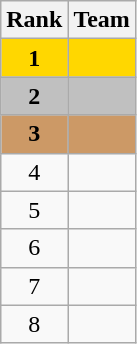<table class="wikitable" style="text-align:center">
<tr>
<th>Rank</th>
<th>Team</th>
</tr>
<tr bgcolor="gold">
<td><strong>1</strong></td>
<td align="left"><strong></strong></td>
</tr>
<tr bgcolor="silver">
<td><strong>2</strong></td>
<td align="left"><strong></strong></td>
</tr>
<tr bgcolor="#CC9966">
<td><strong>3</strong></td>
<td align="left"><strong></strong></td>
</tr>
<tr>
<td>4</td>
<td align="left"></td>
</tr>
<tr>
<td>5</td>
<td align="left"></td>
</tr>
<tr>
<td>6</td>
<td align="left"></td>
</tr>
<tr>
<td>7</td>
<td align="left"></td>
</tr>
<tr>
<td>8</td>
<td align="left"></td>
</tr>
</table>
